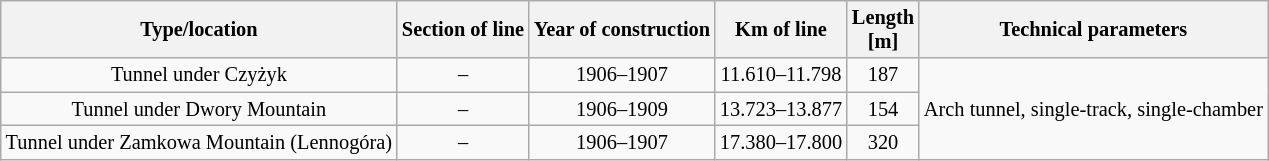<table class="wikitable" style="font-size:85%;">
<tr>
<th>Type/location</th>
<th>Section of line</th>
<th>Year of construction</th>
<th>Km of line</th>
<th>Length<br>[m]</th>
<th>Technical parameters</th>
</tr>
<tr>
<td style="text-align:center">Tunnel under Czyżyk</td>
<td style="text-align:center"> – </td>
<td style="text-align:center">1906–1907</td>
<td style="text-align:center">11.610–11.798</td>
<td style="text-align:center">187</td>
<td rowspan="3">Arch tunnel, single-track, single-chamber</td>
</tr>
<tr>
<td style="text-align:center">Tunnel under Dwory Mountain</td>
<td style="text-align:center"> – </td>
<td style="text-align:center">1906–1909</td>
<td style="text-align:center">13.723–13.877</td>
<td style="text-align:center">154</td>
</tr>
<tr>
<td style="text-align:center">Tunnel under Zamkowa Mountain (Lennogóra)</td>
<td style="text-align:center"> – </td>
<td style="text-align:center">1906–1907</td>
<td style="text-align:center">17.380–17.800</td>
<td style="text-align:center">320</td>
</tr>
</table>
